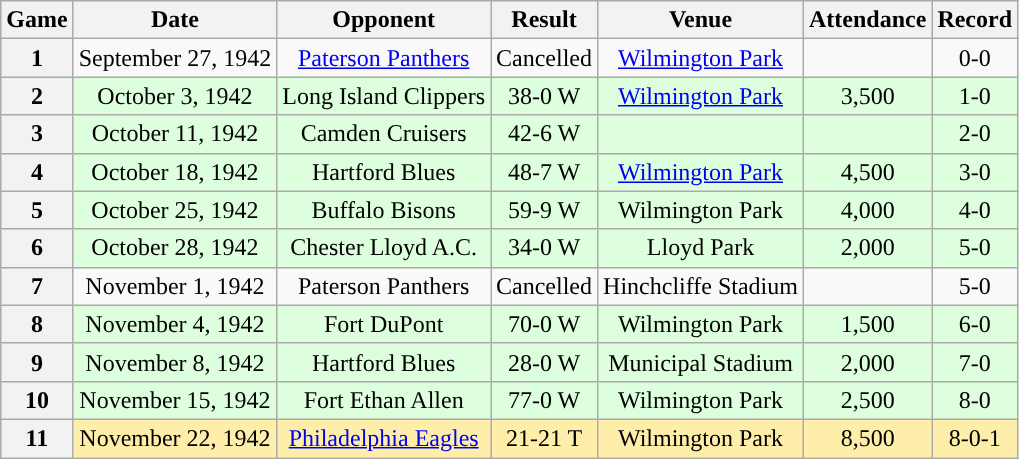<table class="wikitable" style="text-align:center">
<tr>
<th>Game</th>
<th>Date</th>
<th>Opponent</th>
<th>Result</th>
<th>Venue</th>
<th>Attendance</th>
<th>Record</th>
</tr>
<tr style="background:">
<th scope="row">1</th>
<td>September 27, 1942</td>
<td><a href='#'>Paterson Panthers</a></td>
<td>Cancelled</td>
<td><a href='#'>Wilmington Park</a></td>
<td></td>
<td>0-0</td>
</tr>
<tr style="background:#dfd;">
<th scope="row">2</th>
<td>October 3, 1942</td>
<td>Long Island Clippers</td>
<td>38-0 W</td>
<td><a href='#'>Wilmington Park</a></td>
<td>3,500</td>
<td>1-0</td>
</tr>
<tr style="background:#dfd;">
<th scope="row">3</th>
<td>October 11, 1942</td>
<td>Camden Cruisers</td>
<td>42-6 W</td>
<td></td>
<td></td>
<td>2-0</td>
</tr>
<tr style="background:#dfd;">
<th scope="row">4</th>
<td>October 18, 1942</td>
<td>Hartford Blues</td>
<td>48-7 W</td>
<td><a href='#'>Wilmington Park</a></td>
<td>4,500</td>
<td>3-0</td>
</tr>
<tr style="background:#dfd;">
<th scope="row">5</th>
<td>October 25, 1942</td>
<td>Buffalo Bisons</td>
<td>59-9 W</td>
<td>Wilmington Park</td>
<td>4,000</td>
<td>4-0</td>
</tr>
<tr style="background:#dfd;">
<th scope="row">6</th>
<td>October 28, 1942</td>
<td>Chester Lloyd A.C.</td>
<td>34-0 W</td>
<td>Lloyd Park</td>
<td>2,000</td>
<td>5-0</td>
</tr>
<tr style="background:">
<th scope="row">7</th>
<td>November 1, 1942</td>
<td>Paterson Panthers</td>
<td>Cancelled</td>
<td>Hinchcliffe Stadium</td>
<td></td>
<td>5-0</td>
</tr>
<tr style="background:#dfd;">
<th scope="row">8</th>
<td>November 4, 1942</td>
<td>Fort DuPont</td>
<td>70-0 W</td>
<td>Wilmington Park</td>
<td>1,500</td>
<td>6-0</td>
</tr>
<tr style="background:#dfd;">
<th scope="row">9</th>
<td>November 8, 1942</td>
<td>Hartford Blues</td>
<td>28-0 W</td>
<td>Municipal Stadium</td>
<td>2,000</td>
<td>7-0</td>
</tr>
<tr style="background:#dfd;">
<th scope="row">10</th>
<td>November 15, 1942</td>
<td>Fort Ethan Allen</td>
<td>77-0 W</td>
<td>Wilmington Park</td>
<td>2,500</td>
<td>8-0</td>
</tr>
<tr style="background:#fea;">
<th scope="row">11</th>
<td>November 22, 1942</td>
<td><a href='#'>Philadelphia Eagles</a></td>
<td>21-21 T</td>
<td>Wilmington Park</td>
<td>8,500</td>
<td>8-0-1</td>
</tr>
</table>
